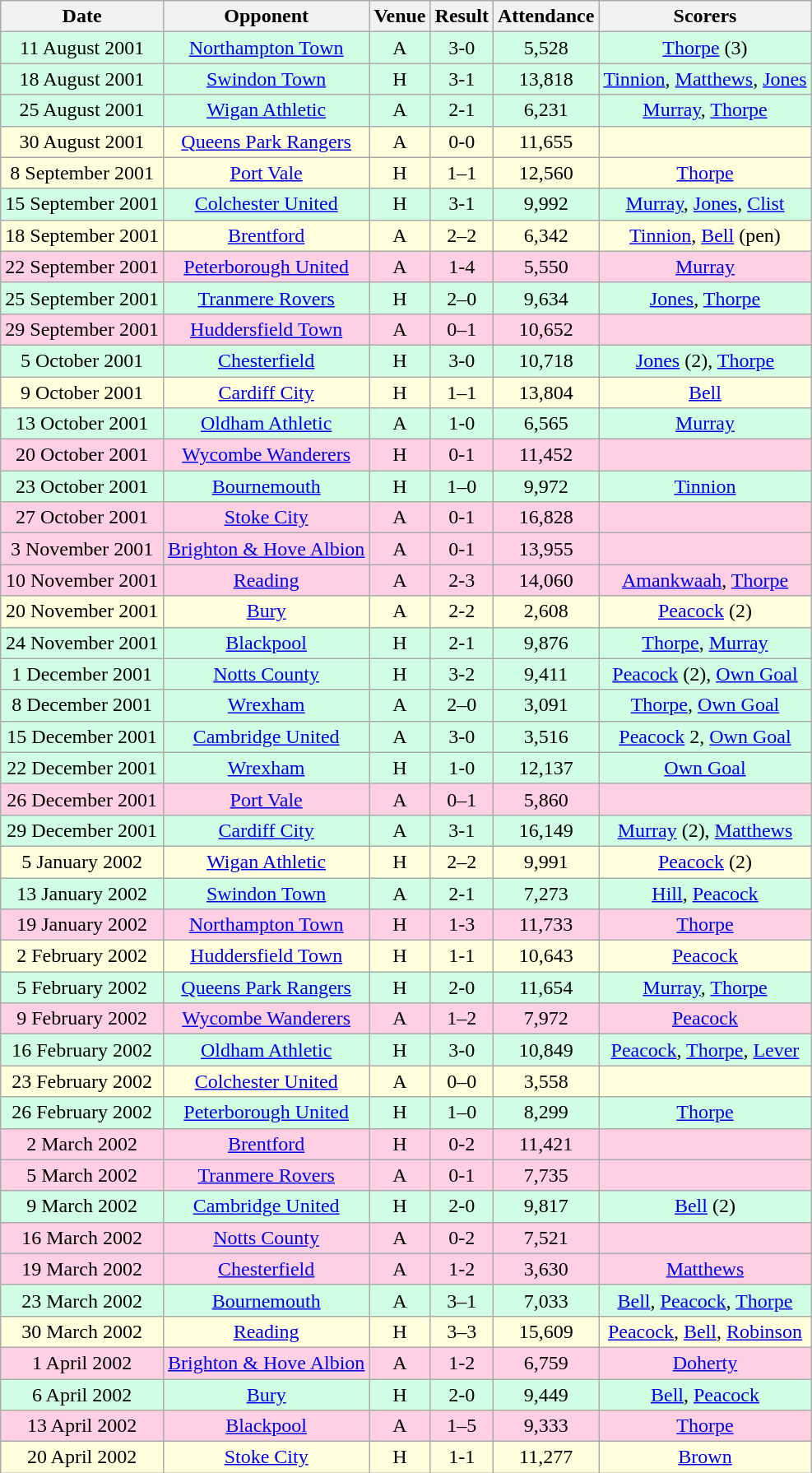<table class="wikitable sortable" style="font-size:100%; text-align:center">
<tr>
<th>Date</th>
<th>Opponent</th>
<th>Venue</th>
<th>Result</th>
<th>Attendance</th>
<th>Scorers</th>
</tr>
<tr style="background-color: #d0ffe3;">
<td>11 August 2001</td>
<td><a href='#'>Northampton Town</a></td>
<td>A</td>
<td>3-0</td>
<td>5,528</td>
<td><a href='#'>Thorpe</a> (3)</td>
</tr>
<tr style="background-color: #d0ffe3;">
<td>18 August 2001</td>
<td><a href='#'>Swindon Town</a></td>
<td>H</td>
<td>3-1</td>
<td>13,818</td>
<td><a href='#'>Tinnion</a>, <a href='#'>Matthews</a>, <a href='#'>Jones</a></td>
</tr>
<tr style="background-color: #d0ffe3;">
<td>25 August 2001</td>
<td><a href='#'>Wigan Athletic</a></td>
<td>A</td>
<td>2-1</td>
<td>6,231</td>
<td><a href='#'>Murray</a>, <a href='#'>Thorpe</a></td>
</tr>
<tr style="background-color: #ffffdd;">
<td>30 August 2001</td>
<td><a href='#'>Queens Park Rangers</a></td>
<td>A</td>
<td>0-0</td>
<td>11,655</td>
<td></td>
</tr>
<tr style="background-color: #ffffdd;">
<td>8 September 2001</td>
<td><a href='#'>Port Vale</a></td>
<td>H</td>
<td>1–1</td>
<td>12,560</td>
<td><a href='#'>Thorpe</a></td>
</tr>
<tr style="background-color: #d0ffe3;">
<td>15 September 2001</td>
<td><a href='#'>Colchester United</a></td>
<td>H</td>
<td>3-1</td>
<td>9,992</td>
<td><a href='#'>Murray</a>, <a href='#'>Jones</a>, <a href='#'>Clist</a></td>
</tr>
<tr style="background-color: #ffffdd;">
<td>18 September 2001</td>
<td><a href='#'>Brentford</a></td>
<td>A</td>
<td>2–2</td>
<td>6,342</td>
<td><a href='#'>Tinnion</a>, <a href='#'>Bell</a> (pen)</td>
</tr>
<tr style="background-color: #ffd0e3;">
<td>22 September 2001</td>
<td><a href='#'>Peterborough United</a></td>
<td>A</td>
<td>1-4</td>
<td>5,550</td>
<td><a href='#'>Murray</a></td>
</tr>
<tr style="background-color: #d0ffe3;">
<td>25 September 2001</td>
<td><a href='#'>Tranmere Rovers</a></td>
<td>H</td>
<td>2–0</td>
<td>9,634</td>
<td><a href='#'>Jones</a>, <a href='#'>Thorpe</a></td>
</tr>
<tr style="background-color: #ffd0e3;">
<td>29 September 2001</td>
<td><a href='#'>Huddersfield Town</a></td>
<td>A</td>
<td>0–1</td>
<td>10,652</td>
<td></td>
</tr>
<tr style="background-color: #d0ffe3;">
<td>5 October 2001</td>
<td><a href='#'>Chesterfield</a></td>
<td>H</td>
<td>3-0</td>
<td>10,718</td>
<td><a href='#'>Jones</a> (2), <a href='#'>Thorpe</a></td>
</tr>
<tr style="background-color: #ffffdd;">
<td>9 October 2001</td>
<td><a href='#'>Cardiff City</a></td>
<td>H</td>
<td>1–1</td>
<td>13,804</td>
<td><a href='#'>Bell</a></td>
</tr>
<tr style="background-color: #d0ffe3;">
<td>13 October 2001</td>
<td><a href='#'>Oldham Athletic</a></td>
<td>A</td>
<td>1-0</td>
<td>6,565</td>
<td><a href='#'>Murray</a></td>
</tr>
<tr style="background-color: #ffd0e3;">
<td>20 October 2001</td>
<td><a href='#'>Wycombe Wanderers</a></td>
<td>H</td>
<td>0-1</td>
<td>11,452</td>
<td></td>
</tr>
<tr style="background-color: #d0ffe3;">
<td>23 October 2001</td>
<td><a href='#'>Bournemouth</a></td>
<td>H</td>
<td>1–0</td>
<td>9,972</td>
<td><a href='#'>Tinnion</a></td>
</tr>
<tr style="background-color: #ffd0e3;">
<td>27 October 2001</td>
<td><a href='#'>Stoke City</a></td>
<td>A</td>
<td>0-1</td>
<td>16,828</td>
<td></td>
</tr>
<tr style="background-color: #ffd0e3;">
<td>3 November 2001</td>
<td><a href='#'>Brighton & Hove Albion</a></td>
<td>A</td>
<td>0-1</td>
<td>13,955</td>
<td></td>
</tr>
<tr style="background-color: #ffd0e3;">
<td>10 November 2001</td>
<td><a href='#'>Reading</a></td>
<td>A</td>
<td>2-3</td>
<td>14,060</td>
<td><a href='#'>Amankwaah</a>, <a href='#'>Thorpe</a></td>
</tr>
<tr style="background-color: #ffffdd;">
<td>20 November 2001</td>
<td><a href='#'>Bury</a></td>
<td>A</td>
<td>2-2</td>
<td>2,608</td>
<td><a href='#'>Peacock</a> (2)</td>
</tr>
<tr style="background-color: #d0ffe3;">
<td>24 November 2001</td>
<td><a href='#'>Blackpool</a></td>
<td>H</td>
<td>2-1</td>
<td>9,876</td>
<td><a href='#'>Thorpe</a>, <a href='#'>Murray</a></td>
</tr>
<tr style="background-color: #d0ffe3;">
<td>1 December 2001</td>
<td><a href='#'>Notts County</a></td>
<td>H</td>
<td>3-2</td>
<td>9,411</td>
<td><a href='#'>Peacock</a> (2), <a href='#'>Own Goal</a></td>
</tr>
<tr style="background-color: #d0ffe3;">
<td>8 December 2001</td>
<td><a href='#'>Wrexham</a></td>
<td>A</td>
<td>2–0</td>
<td>3,091</td>
<td><a href='#'>Thorpe</a>, <a href='#'>Own Goal</a></td>
</tr>
<tr style="background-color: #d0ffe3;">
<td>15 December 2001</td>
<td><a href='#'>Cambridge United</a></td>
<td>A</td>
<td>3-0</td>
<td>3,516</td>
<td><a href='#'>Peacock</a> 2, <a href='#'>Own Goal</a></td>
</tr>
<tr style="background-color: #d0ffe3;">
<td>22 December 2001</td>
<td><a href='#'>Wrexham</a></td>
<td>H</td>
<td>1-0</td>
<td>12,137</td>
<td><a href='#'>Own Goal</a></td>
</tr>
<tr style="background-color: #ffd0e3;">
<td>26 December 2001</td>
<td><a href='#'>Port Vale</a></td>
<td>A</td>
<td>0–1</td>
<td>5,860</td>
<td></td>
</tr>
<tr style="background-color: #d0ffe3;">
<td>29 December 2001</td>
<td><a href='#'>Cardiff City</a></td>
<td>A</td>
<td>3-1</td>
<td>16,149</td>
<td><a href='#'>Murray</a> (2), <a href='#'>Matthews</a></td>
</tr>
<tr style="background-color: #ffffdd;">
<td>5 January 2002</td>
<td><a href='#'>Wigan Athletic</a></td>
<td>H</td>
<td>2–2</td>
<td>9,991</td>
<td><a href='#'>Peacock</a> (2)</td>
</tr>
<tr style="background-color: #d0ffe3;">
<td>13 January 2002</td>
<td><a href='#'>Swindon Town</a></td>
<td>A</td>
<td>2-1</td>
<td>7,273</td>
<td><a href='#'>Hill</a>, <a href='#'>Peacock</a></td>
</tr>
<tr style="background-color: #ffd0e3;">
<td>19 January 2002</td>
<td><a href='#'>Northampton Town</a></td>
<td>H</td>
<td>1-3</td>
<td>11,733</td>
<td><a href='#'>Thorpe</a></td>
</tr>
<tr style="background-color: #ffffdd;">
<td>2 February 2002</td>
<td><a href='#'>Huddersfield Town</a></td>
<td>H</td>
<td>1-1</td>
<td>10,643</td>
<td><a href='#'>Peacock</a></td>
</tr>
<tr style="background-color: #d0ffe3;">
<td>5 February 2002</td>
<td><a href='#'>Queens Park Rangers</a></td>
<td>H</td>
<td>2-0</td>
<td>11,654</td>
<td><a href='#'>Murray</a>, <a href='#'>Thorpe</a></td>
</tr>
<tr style="background-color: #ffd0e3;">
<td>9 February 2002</td>
<td><a href='#'>Wycombe Wanderers</a></td>
<td>A</td>
<td>1–2</td>
<td>7,972</td>
<td><a href='#'>Peacock</a></td>
</tr>
<tr style="background-color: #d0ffe3;">
<td>16 February 2002</td>
<td><a href='#'>Oldham Athletic</a></td>
<td>H</td>
<td>3-0</td>
<td>10,849</td>
<td><a href='#'>Peacock</a>, <a href='#'>Thorpe</a>, <a href='#'>Lever</a></td>
</tr>
<tr style="background-color: #ffffdd;">
<td>23 February 2002</td>
<td><a href='#'>Colchester United</a></td>
<td>A</td>
<td>0–0</td>
<td>3,558</td>
<td></td>
</tr>
<tr style="background-color: #d0ffe3;">
<td>26 February 2002</td>
<td><a href='#'>Peterborough United</a></td>
<td>H</td>
<td>1–0</td>
<td>8,299</td>
<td><a href='#'>Thorpe</a></td>
</tr>
<tr style="background-color: #ffd0e3;">
<td>2 March 2002</td>
<td><a href='#'>Brentford</a></td>
<td>H</td>
<td>0-2</td>
<td>11,421</td>
<td></td>
</tr>
<tr style="background-color: #ffd0e3;">
<td>5 March 2002</td>
<td><a href='#'>Tranmere Rovers</a></td>
<td>A</td>
<td>0-1</td>
<td>7,735</td>
<td></td>
</tr>
<tr style="background-color: #d0ffe3;">
<td>9 March 2002</td>
<td><a href='#'>Cambridge United</a></td>
<td>H</td>
<td>2-0</td>
<td>9,817</td>
<td><a href='#'>Bell</a> (2)</td>
</tr>
<tr style="background-color: #ffd0e3;">
<td>16 March 2002</td>
<td><a href='#'>Notts County</a></td>
<td>A</td>
<td>0-2</td>
<td>7,521</td>
<td></td>
</tr>
<tr style="background-color: #ffd0e3;">
<td>19 March 2002</td>
<td><a href='#'>Chesterfield</a></td>
<td>A</td>
<td>1-2</td>
<td>3,630</td>
<td><a href='#'>Matthews</a></td>
</tr>
<tr style="background-color: #d0ffe3;">
<td>23 March 2002</td>
<td><a href='#'>Bournemouth</a></td>
<td>A</td>
<td>3–1</td>
<td>7,033</td>
<td><a href='#'>Bell</a>, <a href='#'>Peacock</a>, <a href='#'>Thorpe</a></td>
</tr>
<tr style="background-color: #ffffdd;">
<td>30 March 2002</td>
<td><a href='#'>Reading</a></td>
<td>H</td>
<td>3–3</td>
<td>15,609</td>
<td><a href='#'>Peacock</a>, <a href='#'>Bell</a>, <a href='#'>Robinson</a></td>
</tr>
<tr style="background-color: #ffd0e3;">
<td>1 April 2002</td>
<td><a href='#'>Brighton & Hove Albion</a></td>
<td>A</td>
<td>1-2</td>
<td>6,759</td>
<td><a href='#'>Doherty</a></td>
</tr>
<tr style="background-color: #d0ffe3;">
<td>6 April 2002</td>
<td><a href='#'>Bury</a></td>
<td>H</td>
<td>2-0</td>
<td>9,449</td>
<td><a href='#'>Bell</a>, <a href='#'>Peacock</a></td>
</tr>
<tr style="background-color: #ffd0e3;">
<td>13 April 2002</td>
<td><a href='#'>Blackpool</a></td>
<td>A</td>
<td>1–5</td>
<td>9,333</td>
<td><a href='#'>Thorpe</a></td>
</tr>
<tr style="background-color: #ffffdd;">
<td>20 April 2002</td>
<td><a href='#'>Stoke City</a></td>
<td>H</td>
<td>1-1</td>
<td>11,277</td>
<td><a href='#'>Brown</a></td>
</tr>
</table>
